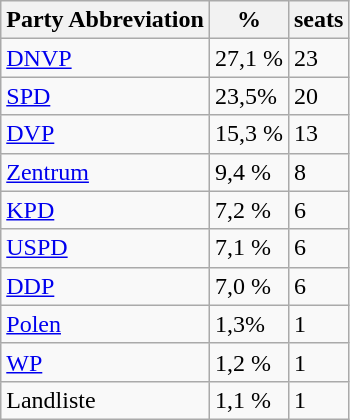<table class="wikitable">
<tr>
<th>Party Abbreviation</th>
<th>%</th>
<th>seats</th>
</tr>
<tr>
<td><a href='#'>DNVP</a></td>
<td>27,1 %</td>
<td>23</td>
</tr>
<tr>
<td><a href='#'>SPD</a></td>
<td>23,5%</td>
<td>20</td>
</tr>
<tr>
<td><a href='#'>DVP</a></td>
<td>15,3 %</td>
<td>13</td>
</tr>
<tr>
<td><a href='#'>Zentrum</a></td>
<td>9,4 %</td>
<td>8</td>
</tr>
<tr>
<td><a href='#'>KPD</a></td>
<td>7,2 %</td>
<td>6</td>
</tr>
<tr>
<td><a href='#'>USPD</a></td>
<td>7,1 %</td>
<td>6</td>
</tr>
<tr>
<td><a href='#'>DDP</a></td>
<td>7,0 %</td>
<td>6</td>
</tr>
<tr>
<td><a href='#'>Polen</a></td>
<td>1,3%</td>
<td>1</td>
</tr>
<tr>
<td><a href='#'>WP</a></td>
<td>1,2 %</td>
<td>1</td>
</tr>
<tr>
<td>Landliste</td>
<td>1,1 %</td>
<td>1</td>
</tr>
</table>
